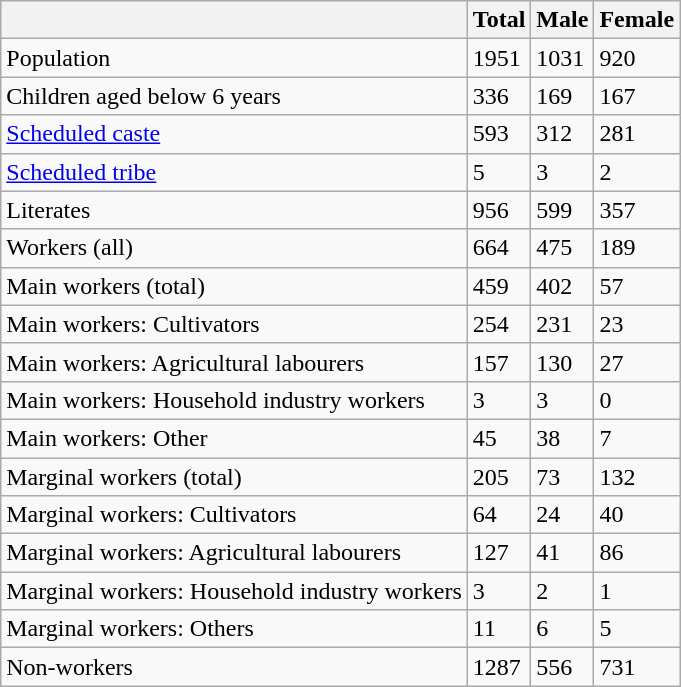<table class="wikitable sortable">
<tr>
<th></th>
<th>Total</th>
<th>Male</th>
<th>Female</th>
</tr>
<tr>
<td>Population</td>
<td>1951</td>
<td>1031</td>
<td>920</td>
</tr>
<tr>
<td>Children aged below 6 years</td>
<td>336</td>
<td>169</td>
<td>167</td>
</tr>
<tr>
<td><a href='#'>Scheduled caste</a></td>
<td>593</td>
<td>312</td>
<td>281</td>
</tr>
<tr>
<td><a href='#'>Scheduled tribe</a></td>
<td>5</td>
<td>3</td>
<td>2</td>
</tr>
<tr>
<td>Literates</td>
<td>956</td>
<td>599</td>
<td>357</td>
</tr>
<tr>
<td>Workers (all)</td>
<td>664</td>
<td>475</td>
<td>189</td>
</tr>
<tr>
<td>Main workers (total)</td>
<td>459</td>
<td>402</td>
<td>57</td>
</tr>
<tr>
<td>Main workers: Cultivators</td>
<td>254</td>
<td>231</td>
<td>23</td>
</tr>
<tr>
<td>Main workers: Agricultural labourers</td>
<td>157</td>
<td>130</td>
<td>27</td>
</tr>
<tr>
<td>Main workers: Household industry workers</td>
<td>3</td>
<td>3</td>
<td>0</td>
</tr>
<tr>
<td>Main workers: Other</td>
<td>45</td>
<td>38</td>
<td>7</td>
</tr>
<tr>
<td>Marginal workers (total)</td>
<td>205</td>
<td>73</td>
<td>132</td>
</tr>
<tr>
<td>Marginal workers: Cultivators</td>
<td>64</td>
<td>24</td>
<td>40</td>
</tr>
<tr>
<td>Marginal workers: Agricultural labourers</td>
<td>127</td>
<td>41</td>
<td>86</td>
</tr>
<tr>
<td>Marginal workers: Household industry workers</td>
<td>3</td>
<td>2</td>
<td>1</td>
</tr>
<tr>
<td>Marginal workers: Others</td>
<td>11</td>
<td>6</td>
<td>5</td>
</tr>
<tr>
<td>Non-workers</td>
<td>1287</td>
<td>556</td>
<td>731</td>
</tr>
</table>
